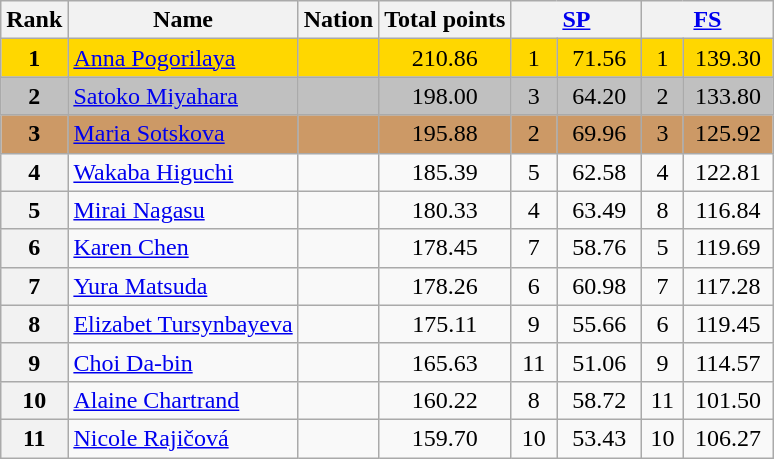<table class="wikitable sortable">
<tr>
<th>Rank</th>
<th>Name</th>
<th>Nation</th>
<th>Total points</th>
<th colspan="2" width="80px"><a href='#'>SP</a></th>
<th colspan="2" width="80px"><a href='#'>FS</a></th>
</tr>
<tr bgcolor="gold">
<td align="center"><strong>1</strong></td>
<td><a href='#'>Anna Pogorilaya</a></td>
<td></td>
<td align="center">210.86</td>
<td align="center">1</td>
<td align="center">71.56</td>
<td align="center">1</td>
<td align="center">139.30</td>
</tr>
<tr bgcolor="silver">
<td align="center"><strong>2</strong></td>
<td><a href='#'>Satoko Miyahara</a></td>
<td></td>
<td align="center">198.00</td>
<td align="center">3</td>
<td align="center">64.20</td>
<td align="center">2</td>
<td align="center">133.80</td>
</tr>
<tr bgcolor="cc9966">
<td align="center"><strong>3</strong></td>
<td><a href='#'>Maria Sotskova</a></td>
<td></td>
<td align="center">195.88</td>
<td align="center">2</td>
<td align="center">69.96</td>
<td align="center">3</td>
<td align="center">125.92</td>
</tr>
<tr>
<th>4</th>
<td><a href='#'>Wakaba Higuchi</a></td>
<td></td>
<td align="center">185.39</td>
<td align="center">5</td>
<td align="center">62.58</td>
<td align="center">4</td>
<td align="center">122.81</td>
</tr>
<tr>
<th>5</th>
<td><a href='#'>Mirai Nagasu</a></td>
<td></td>
<td align="center">180.33</td>
<td align="center">4</td>
<td align="center">63.49</td>
<td align="center">8</td>
<td align="center">116.84</td>
</tr>
<tr>
<th>6</th>
<td><a href='#'>Karen Chen</a></td>
<td></td>
<td align="center">178.45</td>
<td align="center">7</td>
<td align="center">58.76</td>
<td align="center">5</td>
<td align="center">119.69</td>
</tr>
<tr>
<th>7</th>
<td><a href='#'>Yura Matsuda</a></td>
<td></td>
<td align="center">178.26</td>
<td align="center">6</td>
<td align="center">60.98</td>
<td align="center">7</td>
<td align="center">117.28</td>
</tr>
<tr>
<th>8</th>
<td><a href='#'>Elizabet Tursynbayeva</a></td>
<td></td>
<td align="center">175.11</td>
<td align="center">9</td>
<td align="center">55.66</td>
<td align="center">6</td>
<td align="center">119.45</td>
</tr>
<tr>
<th>9</th>
<td><a href='#'>Choi Da-bin</a></td>
<td></td>
<td align="center">165.63</td>
<td align="center">11</td>
<td align="center">51.06</td>
<td align="center">9</td>
<td align="center">114.57</td>
</tr>
<tr>
<th>10</th>
<td><a href='#'>Alaine Chartrand</a></td>
<td></td>
<td align="center">160.22</td>
<td align="center">8</td>
<td align="center">58.72</td>
<td align="center">11</td>
<td align="center">101.50</td>
</tr>
<tr>
<th>11</th>
<td><a href='#'>Nicole Rajičová</a></td>
<td></td>
<td align="center">159.70</td>
<td align="center">10</td>
<td align="center">53.43</td>
<td align="center">10</td>
<td align="center">106.27</td>
</tr>
</table>
